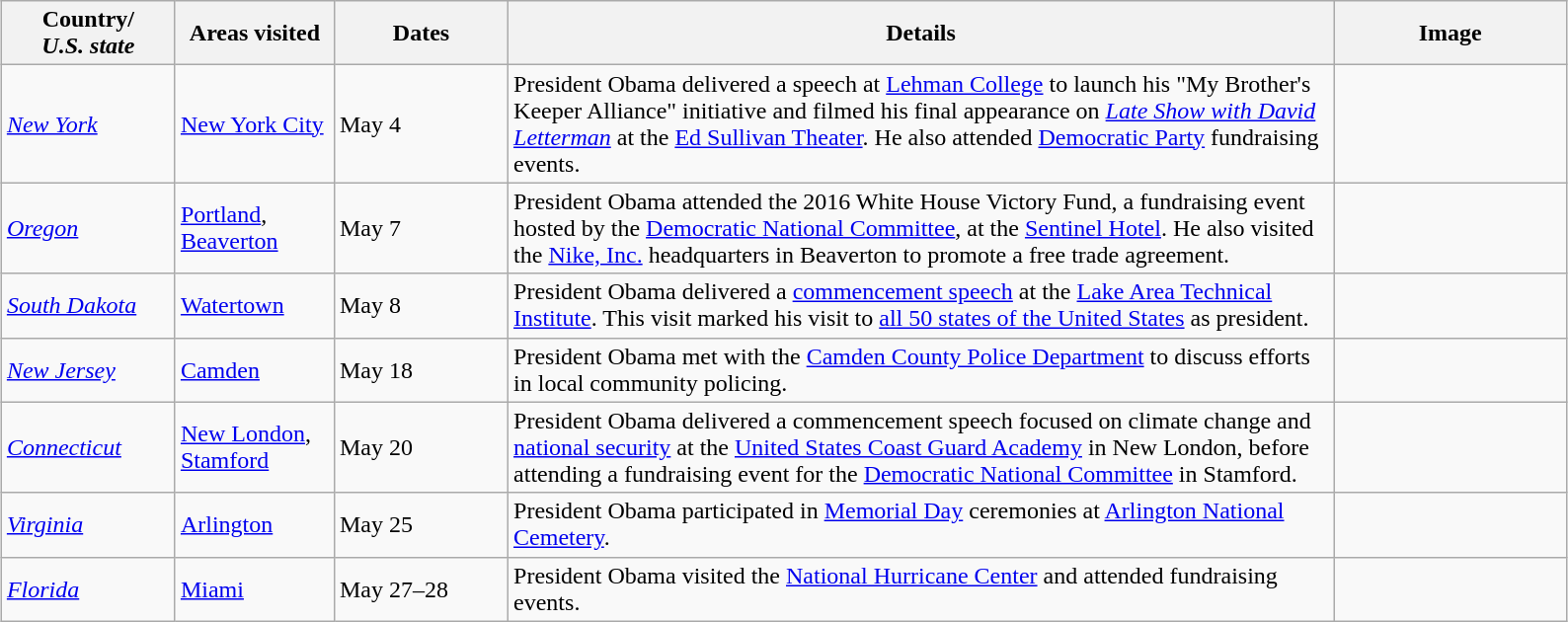<table class="wikitable" style="margin: 1em auto 1em auto">
<tr>
<th width=110>Country/<br><em>U.S. state</em></th>
<th width=100>Areas visited</th>
<th width=110>Dates</th>
<th width=550>Details</th>
<th width=150>Image</th>
</tr>
<tr>
<td> <em><a href='#'>New York</a></em></td>
<td><a href='#'>New York City</a></td>
<td>May 4</td>
<td>President Obama delivered a speech at <a href='#'>Lehman College</a> to launch his "My Brother's Keeper Alliance" initiative and filmed his final appearance on <em><a href='#'>Late Show with David Letterman</a></em> at the <a href='#'>Ed Sullivan Theater</a>. He also attended <a href='#'>Democratic Party</a> fundraising events.</td>
<td></td>
</tr>
<tr>
<td> <em><a href='#'>Oregon</a></em></td>
<td><a href='#'>Portland</a>,<br><a href='#'>Beaverton</a></td>
<td>May 7</td>
<td>President Obama attended the 2016 White House Victory Fund, a fundraising event hosted by the <a href='#'>Democratic National Committee</a>, at the <a href='#'>Sentinel Hotel</a>. He also visited the <a href='#'>Nike, Inc.</a> headquarters in Beaverton to promote a free trade agreement.</td>
<td></td>
</tr>
<tr>
<td> <em><a href='#'>South Dakota</a></em></td>
<td><a href='#'>Watertown</a></td>
<td>May 8</td>
<td>President Obama delivered a <a href='#'>commencement speech</a> at the <a href='#'>Lake Area Technical Institute</a>. This visit marked his visit to <a href='#'>all 50 states of the United States</a> as president.</td>
<td></td>
</tr>
<tr>
<td> <em><a href='#'>New Jersey</a></em></td>
<td><a href='#'>Camden</a></td>
<td>May 18</td>
<td>President Obama met with the <a href='#'>Camden County Police Department</a> to discuss efforts in local community policing.</td>
<td></td>
</tr>
<tr>
<td> <em><a href='#'>Connecticut</a></em></td>
<td><a href='#'>New London</a>,<br><a href='#'>Stamford</a></td>
<td>May 20</td>
<td>President Obama delivered a commencement speech focused on climate change and <a href='#'>national security</a> at the <a href='#'>United States Coast Guard Academy</a> in New London, before attending a fundraising event for the <a href='#'>Democratic National Committee</a> in Stamford.</td>
<td></td>
</tr>
<tr>
<td> <em><a href='#'>Virginia</a></em></td>
<td><a href='#'>Arlington</a></td>
<td>May 25</td>
<td>President Obama participated in <a href='#'>Memorial Day</a> ceremonies at <a href='#'>Arlington National Cemetery</a>.</td>
<td></td>
</tr>
<tr>
<td> <em><a href='#'>Florida</a></em></td>
<td><a href='#'>Miami</a></td>
<td>May 27–28</td>
<td>President Obama visited the <a href='#'>National Hurricane Center</a> and attended fundraising events.</td>
<td></td>
</tr>
</table>
